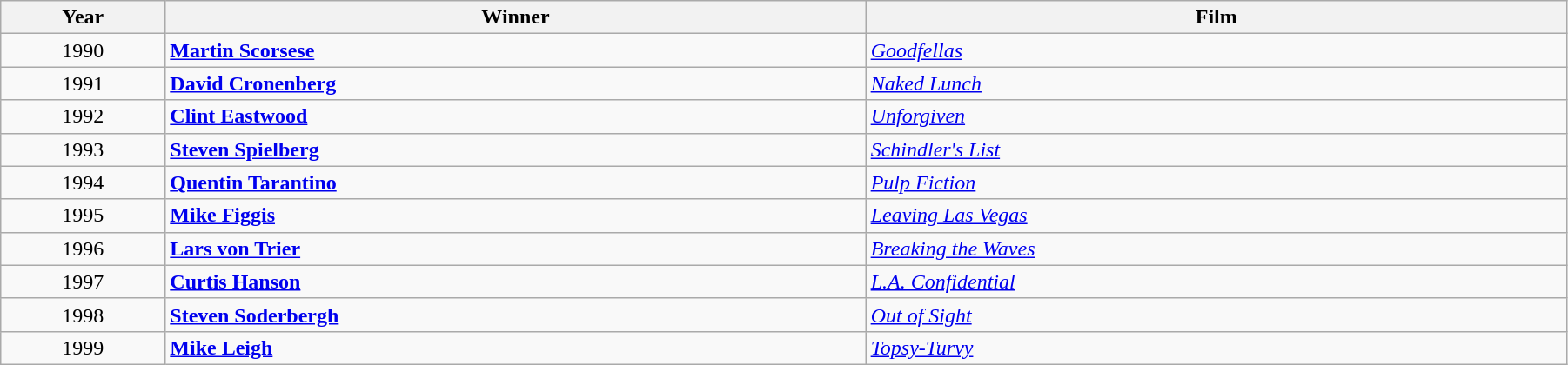<table class="wikitable" width="95%" cellpadding="5">
<tr>
<th width="100"><strong>Year</strong></th>
<th width="450"><strong>Winner</strong></th>
<th width="450"><strong>Film</strong></th>
</tr>
<tr>
<td style="text-align:center;">1990</td>
<td><strong><a href='#'>Martin Scorsese</a></strong></td>
<td><em><a href='#'>Goodfellas</a></em></td>
</tr>
<tr>
<td style="text-align:center;">1991</td>
<td><strong><a href='#'>David Cronenberg</a></strong></td>
<td><em><a href='#'>Naked Lunch</a></em></td>
</tr>
<tr>
<td style="text-align:center;">1992</td>
<td><strong><a href='#'>Clint Eastwood</a></strong></td>
<td><em><a href='#'>Unforgiven</a></em></td>
</tr>
<tr>
<td style="text-align:center;">1993</td>
<td><strong><a href='#'>Steven Spielberg</a></strong></td>
<td><em><a href='#'>Schindler's List</a></em></td>
</tr>
<tr>
<td style="text-align:center;">1994</td>
<td><strong><a href='#'>Quentin Tarantino</a></strong></td>
<td><em><a href='#'>Pulp Fiction</a></em></td>
</tr>
<tr>
<td style="text-align:center;">1995</td>
<td><strong><a href='#'>Mike Figgis</a></strong></td>
<td><em><a href='#'>Leaving Las Vegas</a></em></td>
</tr>
<tr>
<td style="text-align:center;">1996</td>
<td><strong><a href='#'>Lars von Trier</a></strong></td>
<td><em><a href='#'>Breaking the Waves</a></em></td>
</tr>
<tr>
<td style="text-align:center;">1997</td>
<td><strong><a href='#'>Curtis Hanson</a></strong></td>
<td><em><a href='#'>L.A. Confidential</a></em></td>
</tr>
<tr>
<td style="text-align:center;">1998</td>
<td><strong><a href='#'>Steven Soderbergh</a></strong></td>
<td><em><a href='#'>Out of Sight</a></em></td>
</tr>
<tr>
<td style="text-align:center;">1999</td>
<td><strong><a href='#'>Mike Leigh</a></strong></td>
<td><em><a href='#'>Topsy-Turvy</a></em></td>
</tr>
</table>
